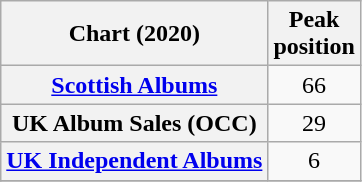<table class="wikitable sortable plainrowheaders" style="text-align:center">
<tr>
<th scope=col>Chart (2020)</th>
<th scope=col>Peak<br>position</th>
</tr>
<tr>
<th scope="row"><a href='#'>Scottish Albums</a></th>
<td>66</td>
</tr>
<tr>
<th scope="row">UK Album Sales (OCC)</th>
<td>29</td>
</tr>
<tr>
<th scope="row"><a href='#'>UK Independent Albums</a></th>
<td>6</td>
</tr>
<tr>
</tr>
</table>
